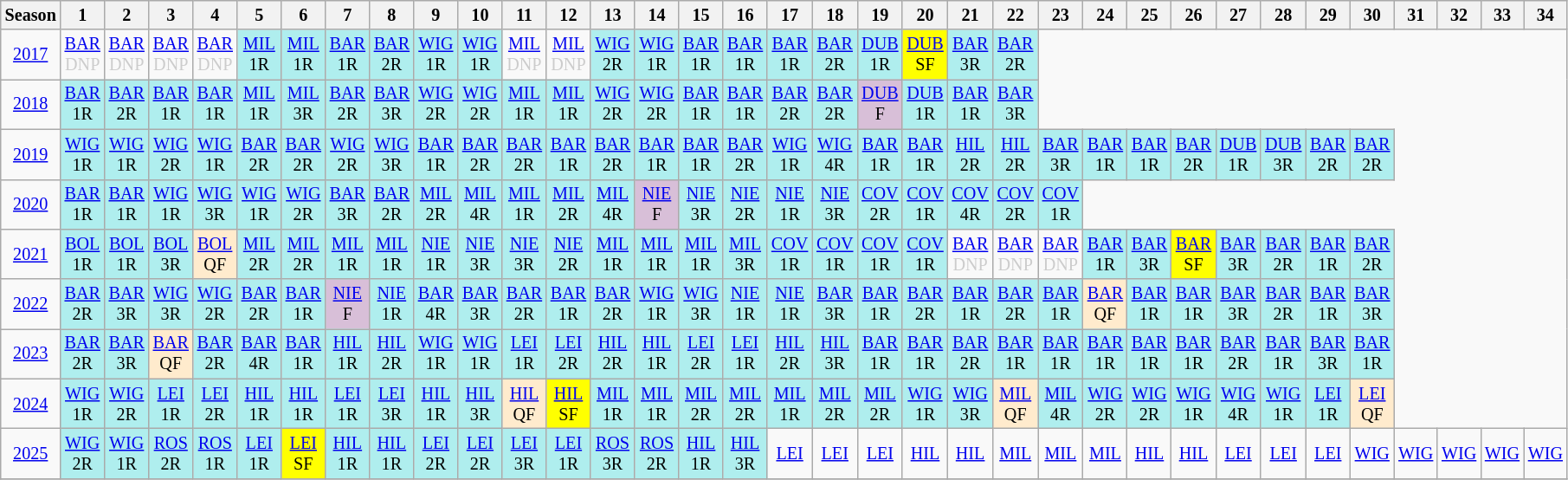<table class="wikitable" style="width:20%; margin:0; font-size:84%">
<tr>
<th>Season</th>
<th>1</th>
<th>2</th>
<th>3</th>
<th>4</th>
<th>5</th>
<th>6</th>
<th>7</th>
<th>8</th>
<th>9</th>
<th>10</th>
<th>11</th>
<th>12</th>
<th>13</th>
<th>14</th>
<th>15</th>
<th>16</th>
<th>17</th>
<th>18</th>
<th>19</th>
<th>20</th>
<th>21</th>
<th>22</th>
<th>23</th>
<th>24</th>
<th>25</th>
<th>26</th>
<th>27</th>
<th>28</th>
<th>29</th>
<th>30</th>
<th>31</th>
<th>32</th>
<th>33</th>
<th>34</th>
</tr>
<tr>
<td style="text-align:center;"background:#efefef;"><a href='#'>2017</a></td>
<td style="text-align:center; color:#ccc;"><a href='#'>BAR</a><br>DNP</td>
<td style="text-align:center; color:#ccc;"><a href='#'>BAR</a><br>DNP</td>
<td style="text-align:center; color:#ccc;"><a href='#'>BAR</a><br>DNP</td>
<td style="text-align:center; color:#ccc;"><a href='#'>BAR</a><br>DNP</td>
<td style="text-align:center; background:#afeeee;"><a href='#'>MIL</a><br>1R</td>
<td style="text-align:center; background:#afeeee;"><a href='#'>MIL</a><br>1R</td>
<td style="text-align:center; background:#afeeee;"><a href='#'>BAR</a><br>1R</td>
<td style="text-align:center; background:#afeeee;"><a href='#'>BAR</a><br>2R</td>
<td style="text-align:center; background:#afeeee;"><a href='#'>WIG</a><br>1R</td>
<td style="text-align:center; background:#afeeee;"><a href='#'>WIG</a><br>1R</td>
<td style="text-align:center; color:#ccc;"><a href='#'>MIL</a><br>DNP</td>
<td style="text-align:center; color:#ccc;"><a href='#'>MIL</a><br>DNP</td>
<td style="text-align:center; background:#afeeee;"><a href='#'>WIG</a><br>2R</td>
<td style="text-align:center; background:#afeeee;"><a href='#'>WIG</a><br>1R</td>
<td style="text-align:center; background:#afeeee;"><a href='#'>BAR</a><br>1R</td>
<td style="text-align:center; background:#afeeee;"><a href='#'>BAR</a><br>1R</td>
<td style="text-align:center; background:#afeeee;"><a href='#'>BAR</a><br>1R</td>
<td style="text-align:center; background:#afeeee;"><a href='#'>BAR</a><br>2R</td>
<td style="text-align:center; background:#afeeee;"><a href='#'>DUB</a><br>1R</td>
<td style="text-align:center; background:yellow;"><a href='#'>DUB</a><br>SF</td>
<td style="text-align:center; background:#afeeee;"><a href='#'>BAR</a><br>3R</td>
<td style="text-align:center; background:#afeeee;"><a href='#'>BAR</a><br>2R</td>
</tr>
<tr>
<td style="text-align:center;"background:#efefef;"><a href='#'>2018</a></td>
<td style="text-align:center; background:#afeeee;"><a href='#'>BAR</a><br>1R</td>
<td style="text-align:center; background:#afeeee;"><a href='#'>BAR</a><br>2R</td>
<td style="text-align:center; background:#afeeee;"><a href='#'>BAR</a><br>1R</td>
<td style="text-align:center; background:#afeeee;"><a href='#'>BAR</a><br>1R</td>
<td style="text-align:center; background:#afeeee;"><a href='#'>MIL</a><br>1R</td>
<td style="text-align:center; background:#afeeee;"><a href='#'>MIL</a><br>3R</td>
<td style="text-align:center; background:#afeeee;"><a href='#'>BAR</a><br>2R</td>
<td style="text-align:center; background:#afeeee;"><a href='#'>BAR</a><br>3R</td>
<td style="text-align:center; background:#afeeee;"><a href='#'>WIG</a><br>2R</td>
<td style="text-align:center; background:#afeeee;"><a href='#'>WIG</a><br>2R</td>
<td style="text-align:center; background:#afeeee;"><a href='#'>MIL</a><br>1R</td>
<td style="text-align:center; background:#afeeee;"><a href='#'>MIL</a><br>1R</td>
<td style="text-align:center; background:#afeeee;"><a href='#'>WIG</a><br>2R</td>
<td style="text-align:center; background:#afeeee;"><a href='#'>WIG</a><br>2R</td>
<td style="text-align:center; background:#afeeee;"><a href='#'>BAR</a><br>1R</td>
<td style="text-align:center; background:#afeeee;"><a href='#'>BAR</a><br>1R</td>
<td style="text-align:center; background:#afeeee;"><a href='#'>BAR</a><br>2R</td>
<td style="text-align:center; background:#afeeee;"><a href='#'>BAR</a><br>2R</td>
<td style="text-align:center; background:thistle;"><a href='#'>DUB</a><br>F</td>
<td style="text-align:center; background:#afeeee;"><a href='#'>DUB</a><br>1R</td>
<td style="text-align:center; background:#afeeee;"><a href='#'>BAR</a><br>1R</td>
<td style="text-align:center; background:#afeeee;"><a href='#'>BAR</a><br>3R</td>
</tr>
<tr>
<td style="text-align:center;"background:#efefef;"><a href='#'>2019</a></td>
<td style="text-align:center; background:#afeeee;"><a href='#'>WIG</a><br>1R</td>
<td style="text-align:center; background:#afeeee;"><a href='#'>WIG</a><br>1R</td>
<td style="text-align:center; background:#afeeee;"><a href='#'>WIG</a><br>2R</td>
<td style="text-align:center; background:#afeeee;"><a href='#'>WIG</a><br>1R</td>
<td style="text-align:center; background:#afeeee;"><a href='#'>BAR</a><br>2R</td>
<td style="text-align:center; background:#afeeee;"><a href='#'>BAR</a><br>2R</td>
<td style="text-align:center; background:#afeeee;"><a href='#'>WIG</a><br>2R</td>
<td style="text-align:center; background:#afeeee;"><a href='#'>WIG</a><br>3R</td>
<td style="text-align:center; background:#afeeee;"><a href='#'>BAR</a><br>1R</td>
<td style="text-align:center; background:#afeeee;"><a href='#'>BAR</a><br>2R</td>
<td style="text-align:center; background:#afeeee;"><a href='#'>BAR</a><br>2R</td>
<td style="text-align:center; background:#afeeee;"><a href='#'>BAR</a><br>1R</td>
<td style="text-align:center; background:#afeeee;"><a href='#'>BAR</a><br>2R</td>
<td style="text-align:center; background:#afeeee;"><a href='#'>BAR</a><br>1R</td>
<td style="text-align:center; background:#afeeee;"><a href='#'>BAR</a><br>1R</td>
<td style="text-align:center; background:#afeeee;"><a href='#'>BAR</a><br>2R</td>
<td style="text-align:center; background:#afeeee;"><a href='#'>WIG</a><br>1R</td>
<td style="text-align:center; background:#afeeee;"><a href='#'>WIG</a><br>4R</td>
<td style="text-align:center; background:#afeeee;"><a href='#'>BAR</a><br>1R</td>
<td style="text-align:center; background:#afeeee;"><a href='#'>BAR</a><br>1R</td>
<td style="text-align:center; background:#afeeee;"><a href='#'>HIL</a><br>2R</td>
<td style="text-align:center; background:#afeeee;"><a href='#'>HIL</a><br>2R</td>
<td style="text-align:center; background:#afeeee;"><a href='#'>BAR</a><br>3R</td>
<td style="text-align:center; background:#afeeee;"><a href='#'>BAR</a><br>1R</td>
<td style="text-align:center; background:#afeeee;"><a href='#'>BAR</a><br>1R</td>
<td style="text-align:center; background:#afeeee;"><a href='#'>BAR</a><br>2R</td>
<td style="text-align:center; background:#afeeee;"><a href='#'>DUB</a><br>1R</td>
<td style="text-align:center; background:#afeeee;"><a href='#'>DUB</a><br>3R</td>
<td style="text-align:center; background:#afeeee;"><a href='#'>BAR</a><br>2R</td>
<td style="text-align:center; background:#afeeee;"><a href='#'>BAR</a><br>2R</td>
</tr>
<tr>
<td style="text-align:center;"background:#efefef;"><a href='#'>2020</a></td>
<td style="text-align:center; background:#afeeee;"><a href='#'>BAR</a><br>1R</td>
<td style="text-align:center; background:#afeeee;"><a href='#'>BAR</a><br>1R</td>
<td style="text-align:center; background:#afeeee;"><a href='#'>WIG</a><br>1R</td>
<td style="text-align:center; background:#afeeee;"><a href='#'>WIG</a><br>3R</td>
<td style="text-align:center; background:#afeeee;"><a href='#'>WIG</a><br>1R</td>
<td style="text-align:center; background:#afeeee;"><a href='#'>WIG</a><br>2R</td>
<td style="text-align:center; background:#afeeee;"><a href='#'>BAR</a><br>3R</td>
<td style="text-align:center; background:#afeeee;"><a href='#'>BAR</a><br>2R</td>
<td style="text-align:center; background:#afeeee;"><a href='#'>MIL</a><br>2R</td>
<td style="text-align:center; background:#afeeee;"><a href='#'>MIL</a><br>4R</td>
<td style="text-align:center; background:#afeeee;"><a href='#'>MIL</a><br>1R</td>
<td style="text-align:center; background:#afeeee;"><a href='#'>MIL</a><br>2R</td>
<td style="text-align:center; background:#afeeee;"><a href='#'>MIL</a><br>4R</td>
<td style="text-align:center; background:thistle;"><a href='#'>NIE</a><br>F</td>
<td style="text-align:center; background:#afeeee;"><a href='#'>NIE</a><br>3R</td>
<td style="text-align:center; background:#afeeee;"><a href='#'>NIE</a><br>2R</td>
<td style="text-align:center; background:#afeeee;"><a href='#'>NIE</a><br>1R</td>
<td style="text-align:center; background:#afeeee;"><a href='#'>NIE</a><br>3R</td>
<td style="text-align:center; background:#afeeee;"><a href='#'>COV</a><br>2R</td>
<td style="text-align:center; background:#afeeee;"><a href='#'>COV</a><br>1R</td>
<td style="text-align:center; background:#afeeee;"><a href='#'>COV</a><br>4R</td>
<td style="text-align:center; background:#afeeee;"><a href='#'>COV</a><br>2R</td>
<td style="text-align:center; background:#afeeee;"><a href='#'>COV</a><br>1R</td>
</tr>
<tr>
<td style="text-align:center;"background:#efefef;"><a href='#'>2021</a></td>
<td style="text-align:center; background:#afeeee;"><a href='#'>BOL</a><br>1R</td>
<td style="text-align:center; background:#afeeee;"><a href='#'>BOL</a><br>1R</td>
<td style="text-align:center; background:#afeeee;"><a href='#'>BOL</a><br>3R</td>
<td style="text-align:center; background:#ffebcd;"><a href='#'>BOL</a><br>QF</td>
<td style="text-align:center; background:#afeeee;"><a href='#'>MIL</a><br>2R</td>
<td style="text-align:center; background:#afeeee;"><a href='#'>MIL</a><br>2R</td>
<td style="text-align:center; background:#afeeee;"><a href='#'>MIL</a><br>1R</td>
<td style="text-align:center; background:#afeeee;"><a href='#'>MIL</a><br>1R</td>
<td style="text-align:center; background:#afeeee;"><a href='#'>NIE</a><br>1R</td>
<td style="text-align:center; background:#afeeee;"><a href='#'>NIE</a><br>3R</td>
<td style="text-align:center; background:#afeeee;"><a href='#'>NIE</a><br>3R</td>
<td style="text-align:center; background:#afeeee;"><a href='#'>NIE</a><br>2R</td>
<td style="text-align:center; background:#afeeee;"><a href='#'>MIL</a><br>1R</td>
<td style="text-align:center; background:#afeeee;"><a href='#'>MIL</a><br>1R</td>
<td style="text-align:center; background:#afeeee;"><a href='#'>MIL</a><br>1R</td>
<td style="text-align:center; background:#afeeee;"><a href='#'>MIL</a><br>3R</td>
<td style="text-align:center; background:#afeeee;"><a href='#'>COV</a><br>1R</td>
<td style="text-align:center; background:#afeeee;"><a href='#'>COV</a><br>1R</td>
<td style="text-align:center; background:#afeeee;"><a href='#'>COV</a><br>1R</td>
<td style="text-align:center; background:#afeeee;"><a href='#'>COV</a><br>1R</td>
<td style="text-align:center; color:#ccc;"><a href='#'>BAR</a><br>DNP</td>
<td style="text-align:center; color:#ccc;"><a href='#'>BAR</a><br>DNP</td>
<td style="text-align:center; color:#ccc;"><a href='#'>BAR</a><br>DNP</td>
<td style="text-align:center; background:#afeeee;"><a href='#'>BAR</a><br>1R</td>
<td style="text-align:center; background:#afeeee;"><a href='#'>BAR</a><br>3R</td>
<td style="text-align:center; background:yellow;"><a href='#'>BAR</a><br>SF</td>
<td style="text-align:center; background:#afeeee;"><a href='#'>BAR</a><br>3R</td>
<td style="text-align:center; background:#afeeee;"><a href='#'>BAR</a><br>2R</td>
<td style="text-align:center; background:#afeeee;"><a href='#'>BAR</a><br>1R</td>
<td style="text-align:center; background:#afeeee;"><a href='#'>BAR</a><br>2R</td>
</tr>
<tr>
<td style="text-align:center;"background:#efefef;"><a href='#'>2022</a></td>
<td style="text-align:center; background:#afeeee;"><a href='#'>BAR</a><br>2R</td>
<td style="text-align:center; background:#afeeee;"><a href='#'>BAR</a><br>3R</td>
<td style="text-align:center; background:#afeeee;"><a href='#'>WIG</a><br>3R</td>
<td style="text-align:center; background:#afeeee;"><a href='#'>WIG</a><br>2R</td>
<td style="text-align:center; background:#afeeee;"><a href='#'>BAR</a><br>2R</td>
<td style="text-align:center; background:#afeeee;"><a href='#'>BAR</a><br>1R</td>
<td style="text-align:center; background:thistle;"><a href='#'>NIE</a><br>F</td>
<td style="text-align:center; background:#afeeee;"><a href='#'>NIE</a><br>1R</td>
<td style="text-align:center; background:#afeeee;"><a href='#'>BAR</a><br>4R</td>
<td style="text-align:center; background:#afeeee;"><a href='#'>BAR</a><br>3R</td>
<td style="text-align:center; background:#afeeee;"><a href='#'>BAR</a><br>2R</td>
<td style="text-align:center; background:#afeeee;"><a href='#'>BAR</a><br>1R</td>
<td style="text-align:center; background:#afeeee;"><a href='#'>BAR</a><br>2R</td>
<td style="text-align:center; background:#afeeee;"><a href='#'>WIG</a><br>1R</td>
<td style="text-align:center; background:#afeeee;"><a href='#'>WIG</a><br>3R</td>
<td style="text-align:center; background:#afeeee;"><a href='#'>NIE</a><br>1R</td>
<td style="text-align:center; background:#afeeee;"><a href='#'>NIE</a><br>1R</td>
<td style="text-align:center; background:#afeeee;"><a href='#'>BAR</a><br>3R</td>
<td style="text-align:center; background:#afeeee;"><a href='#'>BAR</a><br>1R</td>
<td style="text-align:center; background:#afeeee;"><a href='#'>BAR</a><br>2R</td>
<td style="text-align:center; background:#afeeee;"><a href='#'>BAR</a><br>1R</td>
<td style="text-align:center; background:#afeeee;"><a href='#'>BAR</a><br>2R</td>
<td style="text-align:center; background:#afeeee;"><a href='#'>BAR</a><br>1R</td>
<td style="text-align:center; background:#ffebcd;"><a href='#'>BAR</a><br>QF</td>
<td style="text-align:center; background:#afeeee;"><a href='#'>BAR</a><br>1R</td>
<td style="text-align:center; background:#afeeee;"><a href='#'>BAR</a><br>1R</td>
<td style="text-align:center; background:#afeeee;"><a href='#'>BAR</a><br>3R</td>
<td style="text-align:center; background:#afeeee;"><a href='#'>BAR</a><br>2R</td>
<td style="text-align:center; background:#afeeee;"><a href='#'>BAR</a><br>1R</td>
<td style="text-align:center; background:#afeeee;"><a href='#'>BAR</a><br>3R</td>
</tr>
<tr>
<td style="text-align:center;"background:#efefef;"><a href='#'>2023</a></td>
<td style="text-align:center; background:#afeeee;"><a href='#'>BAR</a><br>2R</td>
<td style="text-align:center; background:#afeeee;"><a href='#'>BAR</a><br>3R</td>
<td style="text-align:center; background:#ffebcd;"><a href='#'>BAR</a><br>QF</td>
<td style="text-align:center; background:#afeeee;"><a href='#'>BAR</a><br>2R</td>
<td style="text-align:center; background:#afeeee;"><a href='#'>BAR</a><br>4R</td>
<td style="text-align:center; background:#afeeee;"><a href='#'>BAR</a><br>1R</td>
<td style="text-align:center; background:#afeeee;"><a href='#'>HIL</a><br>1R</td>
<td style="text-align:center; background:#afeeee;"><a href='#'>HIL</a><br>2R</td>
<td style="text-align:center; background:#afeeee;"><a href='#'>WIG</a><br>1R</td>
<td style="text-align:center; background:#afeeee;"><a href='#'>WIG</a><br>1R</td>
<td style="text-align:center; background:#afeeee;"><a href='#'>LEI</a><br>1R</td>
<td style="text-align:center; background:#afeeee;"><a href='#'>LEI</a><br>2R</td>
<td style="text-align:center; background:#afeeee;"><a href='#'>HIL</a><br>2R</td>
<td style="text-align:center; background:#afeeee;"><a href='#'>HIL</a><br>1R</td>
<td style="text-align:center; background:#afeeee;"><a href='#'>LEI</a><br>2R</td>
<td style="text-align:center; background:#afeeee;"><a href='#'>LEI</a><br>1R</td>
<td style="text-align:center; background:#afeeee;"><a href='#'>HIL</a><br>2R</td>
<td style="text-align:center; background:#afeeee;"><a href='#'>HIL</a><br>3R</td>
<td style="text-align:center; background:#afeeee;"><a href='#'>BAR</a><br>1R</td>
<td style="text-align:center; background:#afeeee;"><a href='#'>BAR</a><br>1R</td>
<td style="text-align:center; background:#afeeee;"><a href='#'>BAR</a><br>2R</td>
<td style="text-align:center; background:#afeeee;"><a href='#'>BAR</a><br>1R</td>
<td style="text-align:center; background:#afeeee;"><a href='#'>BAR</a><br>1R</td>
<td style="text-align:center; background:#afeeee;"><a href='#'>BAR</a><br>1R</td>
<td style="text-align:center; background:#afeeee;"><a href='#'>BAR</a><br>1R</td>
<td style="text-align:center; background:#afeeee;"><a href='#'>BAR</a><br>1R</td>
<td style="text-align:center; background:#afeeee;"><a href='#'>BAR</a><br>2R</td>
<td style="text-align:center; background:#afeeee;"><a href='#'>BAR</a><br>1R</td>
<td style="text-align:center; background:#afeeee;"><a href='#'>BAR</a><br>3R</td>
<td style="text-align:center; background:#afeeee;"><a href='#'>BAR</a><br>1R</td>
</tr>
<tr>
<td style="text-align:center;"background:#efefef;"><a href='#'>2024</a></td>
<td style="text-align:center; background:#afeeee;"><a href='#'>WIG</a><br>1R</td>
<td style="text-align:center; background:#afeeee;"><a href='#'>WIG</a><br>2R</td>
<td style="text-align:center; background:#afeeee;"><a href='#'>LEI</a><br>1R</td>
<td style="text-align:center; background:#afeeee;"><a href='#'>LEI</a><br>2R</td>
<td style="text-align:center; background:#afeeee;"><a href='#'>HIL</a><br>1R</td>
<td style="text-align:center; background:#afeeee;"><a href='#'>HIL</a><br>1R</td>
<td style="text-align:center; background:#afeeee;"><a href='#'>LEI</a><br>1R</td>
<td style="text-align:center; background:#afeeee;"><a href='#'>LEI</a><br>3R</td>
<td style="text-align:center; background:#afeeee;"><a href='#'>HIL</a><br>1R</td>
<td style="text-align:center; background:#afeeee;"><a href='#'>HIL</a><br>3R</td>
<td style="text-align:center; background:#ffebcd;"><a href='#'>HIL</a><br>QF</td>
<td style="text-align:center; background:yellow;"><a href='#'>HIL</a><br>SF</td>
<td style="text-align:center; background:#afeeee;"><a href='#'>MIL</a><br>1R</td>
<td style="text-align:center; background:#afeeee;"><a href='#'>MIL</a><br>1R</td>
<td style="text-align:center; background:#afeeee;"><a href='#'>MIL</a><br>2R</td>
<td style="text-align:center; background:#afeeee;"><a href='#'>MIL</a><br>2R</td>
<td style="text-align:center; background:#afeeee;"><a href='#'>MIL</a><br>1R</td>
<td style="text-align:center; background:#afeeee;"><a href='#'>MIL</a><br>2R</td>
<td style="text-align:center; background:#afeeee;"><a href='#'>MIL</a><br>2R</td>
<td style="text-align:center; background:#afeeee;"><a href='#'>WIG</a><br>1R</td>
<td style="text-align:center; background:#afeeee;"><a href='#'>WIG</a><br>3R</td>
<td style="text-align:center; background:#ffebcd;"><a href='#'>MIL</a><br>QF</td>
<td style="text-align:center; background:#afeeee;"><a href='#'>MIL</a><br>4R</td>
<td style="text-align:center; background:#afeeee;"><a href='#'>WIG</a><br>2R</td>
<td style="text-align:center; background:#afeeee;"><a href='#'>WIG</a><br>2R</td>
<td style="text-align:center; background:#afeeee;"><a href='#'>WIG</a><br>1R</td>
<td style="text-align:center; background:#afeeee;"><a href='#'>WIG</a><br>4R</td>
<td style="text-align:center; background:#afeeee;"><a href='#'>WIG</a><br>1R</td>
<td style="text-align:center; background:#afeeee;"><a href='#'>LEI</a><br>1R</td>
<td style="text-align:center; background:#ffebcd;"><a href='#'>LEI</a><br>QF</td>
</tr>
<tr>
<td style="text-align:center;"background:#efefef;"><a href='#'>2025</a></td>
<td style="text-align:center; background:#afeeee;"><a href='#'>WIG</a><br>2R</td>
<td style="text-align:center; background:#afeeee;"><a href='#'>WIG</a><br>1R</td>
<td style="text-align:center; background:#afeeee;"><a href='#'>ROS</a><br>2R</td>
<td style="text-align:center; background:#afeeee;"><a href='#'>ROS</a><br>1R</td>
<td style="text-align:center; background:#afeeee;"><a href='#'>LEI</a><br>1R</td>
<td style="text-align:center; background:yellow;"><a href='#'>LEI</a><br>SF</td>
<td style="text-align:center; background:#afeeee;"><a href='#'>HIL</a><br>1R</td>
<td style="text-align:center; background:#afeeee;"><a href='#'>HIL</a><br>1R</td>
<td style="text-align:center; background:#afeeee;"><a href='#'>LEI</a><br>2R</td>
<td style="text-align:center; background:#afeeee;"><a href='#'>LEI</a><br>2R</td>
<td style="text-align:center; background:#afeeee;"><a href='#'>LEI</a><br>3R</td>
<td style="text-align:center; background:#afeeee;"><a href='#'>LEI</a><br>1R</td>
<td style="text-align:center; background:#afeeee;"><a href='#'>ROS</a><br>3R</td>
<td style="text-align:center; background:#afeeee;"><a href='#'>ROS</a><br>2R</td>
<td style="text-align:center; background:#afeeee;"><a href='#'>HIL</a><br>1R</td>
<td style="text-align:center; background:#afeeee;"><a href='#'>HIL</a><br>3R</td>
<td style="text-align:center; background:#;"><a href='#'>LEI</a><br></td>
<td style="text-align:center; background:#;"><a href='#'>LEI</a><br></td>
<td style="text-align:center; background:#;"><a href='#'>LEI</a><br></td>
<td style="text-align:center; background:#;"><a href='#'>HIL</a><br></td>
<td style="text-align:center; background:#;"><a href='#'>HIL</a><br></td>
<td style="text-align:center; background:#;"><a href='#'>MIL</a><br></td>
<td style="text-align:center; background:#;"><a href='#'>MIL</a><br></td>
<td style="text-align:center; background:#;"><a href='#'>MIL</a><br></td>
<td style="text-align:center; background:#;"><a href='#'>HIL</a><br></td>
<td style="text-align:center; background:#;"><a href='#'>HIL</a><br></td>
<td style="text-align:center; background:#;"><a href='#'>LEI</a><br></td>
<td style="text-align:center; background:#;"><a href='#'>LEI</a><br></td>
<td style="text-align:center; background:#;"><a href='#'>LEI</a><br></td>
<td style="text-align:center; background:#;"><a href='#'>WIG</a><br></td>
<td style="text-align:center; background:#;"><a href='#'>WIG</a><br></td>
<td style="text-align:center; background:#;"><a href='#'>WIG</a><br></td>
<td style="text-align:center; background:#;"><a href='#'>WIG</a><br></td>
<td style="text-align:center; background:#;"><a href='#'>WIG</a><br></td>
</tr>
<tr>
</tr>
</table>
